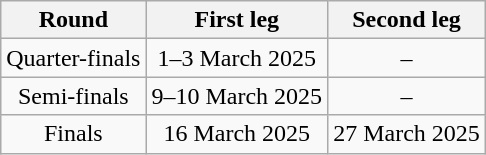<table class="wikitable" border="1">
<tr align="center">
<th>Round</th>
<th>First leg</th>
<th>Second leg</th>
</tr>
<tr align="center">
<td>Quarter-finals</td>
<td>1–3 March 2025</td>
<td>–</td>
</tr>
<tr align="center">
<td>Semi-finals</td>
<td>9–10 March 2025</td>
<td>–</td>
</tr>
<tr align="center">
<td>Finals</td>
<td>16 March 2025</td>
<td>27 March 2025</td>
</tr>
</table>
